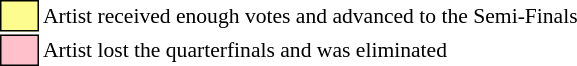<table class="toccolours" style="font-size: 90%; white-space: nowrap;">
<tr>
<td style="background-color:#fdfc8f; border: 1px solid black">      </td>
<td>Artist received enough votes and advanced to the Semi-Finals</td>
</tr>
<tr>
<td style="background-color:pink; border: 1px solid black">      </td>
<td>Artist lost the quarterfinals and was eliminated</td>
</tr>
</table>
